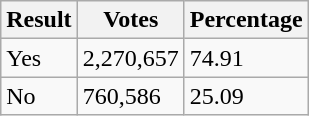<table class="wikitable">
<tr>
<th>Result</th>
<th>Votes</th>
<th>Percentage</th>
</tr>
<tr>
<td>Yes</td>
<td>2,270,657</td>
<td>74.91</td>
</tr>
<tr>
<td>No</td>
<td>760,586</td>
<td>25.09</td>
</tr>
</table>
